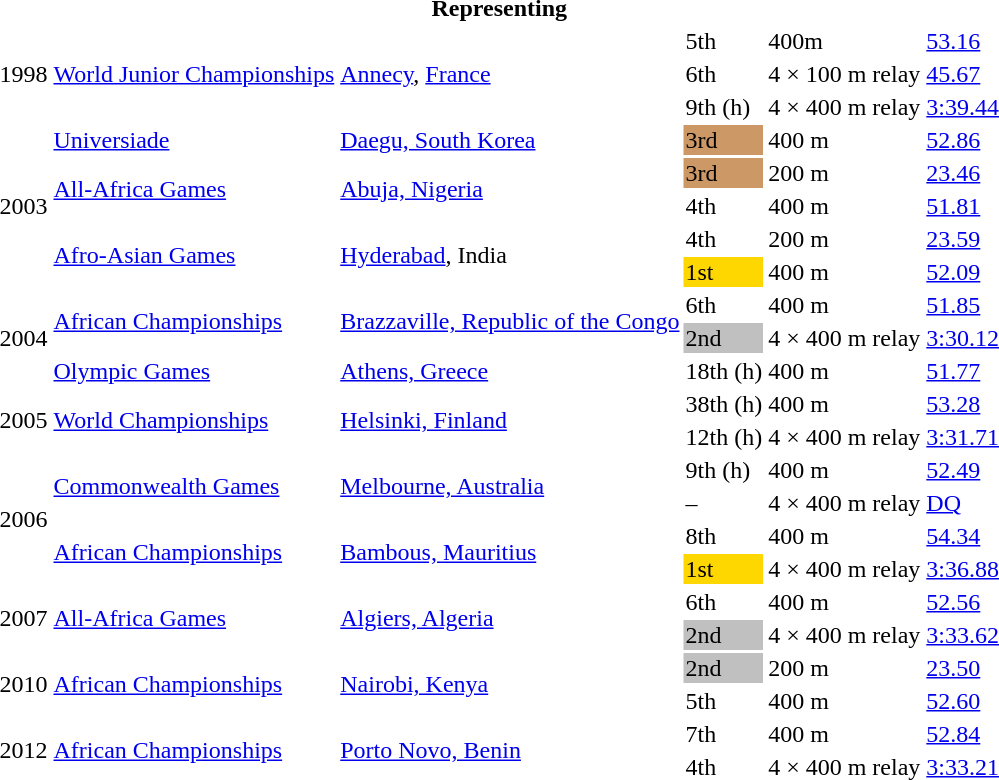<table>
<tr>
<th colspan="6">Representing </th>
</tr>
<tr>
<td rowspan=3>1998</td>
<td rowspan=3><a href='#'>World Junior Championships</a></td>
<td rowspan=3><a href='#'>Annecy</a>, <a href='#'>France</a></td>
<td>5th</td>
<td>400m</td>
<td><a href='#'>53.16</a></td>
</tr>
<tr>
<td>6th</td>
<td>4 × 100 m relay</td>
<td><a href='#'>45.67</a></td>
</tr>
<tr>
<td>9th (h)</td>
<td>4 × 400 m relay</td>
<td><a href='#'>3:39.44</a></td>
</tr>
<tr>
<td rowspan=5>2003</td>
<td><a href='#'>Universiade</a></td>
<td><a href='#'>Daegu, South Korea</a></td>
<td bgcolor="cc9966">3rd</td>
<td>400 m</td>
<td><a href='#'>52.86</a></td>
</tr>
<tr>
<td rowspan=2><a href='#'>All-Africa Games</a></td>
<td rowspan=2><a href='#'>Abuja, Nigeria</a></td>
<td bgcolor="cc9966">3rd</td>
<td>200 m</td>
<td><a href='#'>23.46</a></td>
</tr>
<tr>
<td>4th</td>
<td>400 m</td>
<td><a href='#'>51.81</a></td>
</tr>
<tr>
<td rowspan=2><a href='#'>Afro-Asian Games</a></td>
<td rowspan=2><a href='#'>Hyderabad</a>, India</td>
<td>4th</td>
<td>200 m</td>
<td><a href='#'>23.59</a></td>
</tr>
<tr>
<td bgcolor="gold">1st</td>
<td>400 m</td>
<td><a href='#'>52.09</a></td>
</tr>
<tr>
<td rowspan=3>2004</td>
<td rowspan=2><a href='#'>African Championships</a></td>
<td rowspan=2><a href='#'>Brazzaville, Republic of the Congo</a></td>
<td>6th</td>
<td>400 m</td>
<td><a href='#'>51.85</a></td>
</tr>
<tr>
<td bgcolor="silver">2nd</td>
<td>4 × 400 m relay</td>
<td><a href='#'>3:30.12</a></td>
</tr>
<tr>
<td><a href='#'>Olympic Games</a></td>
<td><a href='#'>Athens, Greece</a></td>
<td>18th (h)</td>
<td>400 m</td>
<td><a href='#'>51.77</a></td>
</tr>
<tr>
<td rowspan=2>2005</td>
<td rowspan=2><a href='#'>World Championships</a></td>
<td rowspan=2><a href='#'>Helsinki, Finland</a></td>
<td>38th (h)</td>
<td>400 m</td>
<td><a href='#'>53.28</a></td>
</tr>
<tr>
<td>12th (h)</td>
<td>4 × 400 m relay</td>
<td><a href='#'>3:31.71</a></td>
</tr>
<tr>
<td rowspan=4>2006</td>
<td rowspan=2><a href='#'>Commonwealth Games</a></td>
<td rowspan=2><a href='#'>Melbourne, Australia</a></td>
<td>9th (h)</td>
<td>400 m</td>
<td><a href='#'>52.49</a></td>
</tr>
<tr>
<td>–</td>
<td>4 × 400 m relay</td>
<td><a href='#'>DQ</a></td>
</tr>
<tr>
<td rowspan=2><a href='#'>African Championships</a></td>
<td rowspan=2><a href='#'>Bambous, Mauritius</a></td>
<td>8th</td>
<td>400 m</td>
<td><a href='#'>54.34</a></td>
</tr>
<tr>
<td bgcolor="gold">1st</td>
<td>4 × 400 m relay</td>
<td><a href='#'>3:36.88</a></td>
</tr>
<tr>
<td rowspan=2>2007</td>
<td rowspan=2><a href='#'>All-Africa Games</a></td>
<td rowspan=2><a href='#'>Algiers, Algeria</a></td>
<td>6th</td>
<td>400 m</td>
<td><a href='#'>52.56</a></td>
</tr>
<tr>
<td bgcolor="silver">2nd</td>
<td>4 × 400 m relay</td>
<td><a href='#'>3:33.62</a></td>
</tr>
<tr>
<td rowspan=2>2010</td>
<td rowspan=2><a href='#'>African Championships</a></td>
<td rowspan=2><a href='#'>Nairobi, Kenya</a></td>
<td bgcolor="silver">2nd</td>
<td>200 m</td>
<td><a href='#'>23.50</a></td>
</tr>
<tr>
<td>5th</td>
<td>400 m</td>
<td><a href='#'>52.60</a></td>
</tr>
<tr>
<td rowspan=2>2012</td>
<td rowspan=2><a href='#'>African Championships</a></td>
<td rowspan=2><a href='#'>Porto Novo, Benin</a></td>
<td>7th</td>
<td>400 m</td>
<td><a href='#'>52.84</a></td>
</tr>
<tr>
<td>4th</td>
<td>4 × 400 m relay</td>
<td><a href='#'>3:33.21</a></td>
</tr>
</table>
